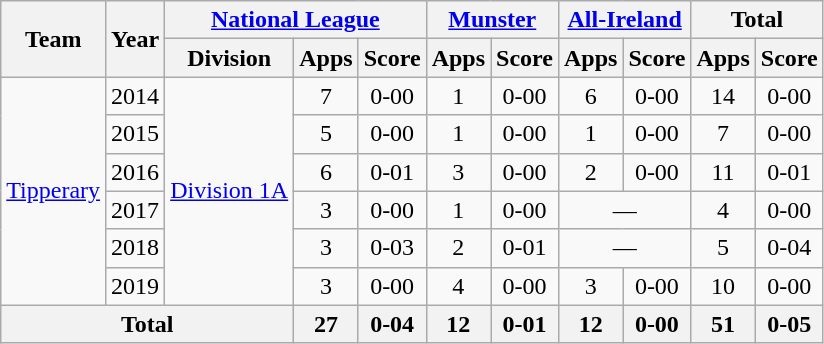<table class="wikitable" style="text-align:center">
<tr>
<th rowspan="2">Team</th>
<th rowspan="2">Year</th>
<th colspan="3"><a href='#'>National League</a></th>
<th colspan="2"><a href='#'>Munster</a></th>
<th colspan="2"><a href='#'>All-Ireland</a></th>
<th colspan="2">Total</th>
</tr>
<tr>
<th>Division</th>
<th>Apps</th>
<th>Score</th>
<th>Apps</th>
<th>Score</th>
<th>Apps</th>
<th>Score</th>
<th>Apps</th>
<th>Score</th>
</tr>
<tr>
<td rowspan="6"><a href='#'>Tipperary</a></td>
<td>2014</td>
<td rowspan="6"><a href='#'>Division 1A</a></td>
<td>7</td>
<td>0-00</td>
<td>1</td>
<td>0-00</td>
<td>6</td>
<td>0-00</td>
<td>14</td>
<td>0-00</td>
</tr>
<tr>
<td>2015</td>
<td>5</td>
<td>0-00</td>
<td>1</td>
<td>0-00</td>
<td>1</td>
<td>0-00</td>
<td>7</td>
<td>0-00</td>
</tr>
<tr>
<td>2016</td>
<td>6</td>
<td>0-01</td>
<td>3</td>
<td>0-00</td>
<td>2</td>
<td>0-00</td>
<td>11</td>
<td>0-01</td>
</tr>
<tr>
<td>2017</td>
<td>3</td>
<td>0-00</td>
<td>1</td>
<td>0-00</td>
<td colspan=2>—</td>
<td>4</td>
<td>0-00</td>
</tr>
<tr>
<td>2018</td>
<td>3</td>
<td>0-03</td>
<td>2</td>
<td>0-01</td>
<td colspan=2>—</td>
<td>5</td>
<td>0-04</td>
</tr>
<tr>
<td>2019</td>
<td>3</td>
<td>0-00</td>
<td>4</td>
<td>0-00</td>
<td>3</td>
<td>0-00</td>
<td>10</td>
<td>0-00</td>
</tr>
<tr>
<th colspan="3">Total</th>
<th>27</th>
<th>0-04</th>
<th>12</th>
<th>0-01</th>
<th>12</th>
<th>0-00</th>
<th>51</th>
<th>0-05</th>
</tr>
</table>
